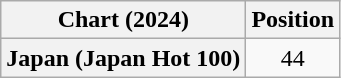<table class="wikitable plainrowheaders" style="text-align:center">
<tr>
<th scope="col">Chart (2024)</th>
<th scope="col">Position</th>
</tr>
<tr>
<th scope="row">Japan (Japan Hot 100)</th>
<td>44</td>
</tr>
</table>
